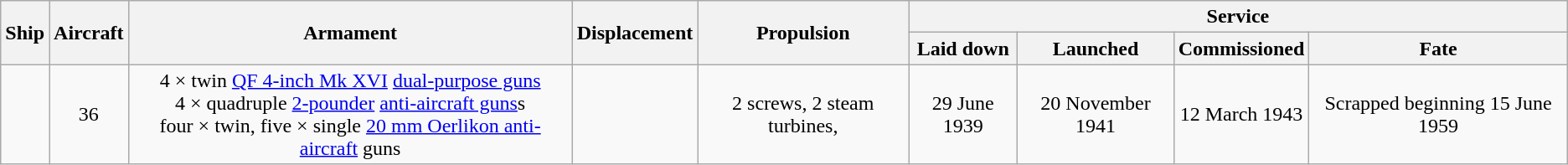<table class="wikitable plainrowheaders">
<tr>
<th scope="col" align= center rowspan=2>Ship</th>
<th scope="col" align= center rowspan=2>Aircraft</th>
<th scope="col" align= center rowspan=2>Armament</th>
<th scope="col" align= center rowspan=2>Displacement</th>
<th scope="col" align= center rowspan=2>Propulsion</th>
<th scope="col" align= center colspan=4>Service</th>
</tr>
<tr valign="top">
<th scope="col" align= center>Laid down</th>
<th scope="col" align= center>Launched</th>
<th scope="col" align= center>Commissioned</th>
<th scope="col" align= center>Fate</th>
</tr>
<tr valign="center">
<td scope="row" align= left></td>
<td align= center>36</td>
<td align= center>4 × twin <a href='#'>QF 4-inch Mk XVI</a> <a href='#'>dual-purpose guns</a><br>4 × quadruple <a href='#'>2-pounder</a> <a href='#'>anti-aircraft guns</a>s<br>four × twin, five × single <a href='#'>20 mm Oerlikon anti-aircraft</a> guns</td>
<td align= center></td>
<td align= center>2 screws, 2 steam turbines, </td>
<td align= center>29 June 1939</td>
<td align= center>20 November 1941</td>
<td align= center>12 March 1943</td>
<td align= center>Scrapped beginning 15 June 1959</td>
</tr>
</table>
